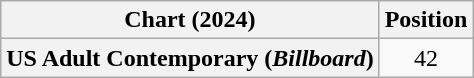<table class="wikitable plainrowheaders" style="text-align:center">
<tr>
<th scope="col">Chart (2024)</th>
<th scope="col">Position</th>
</tr>
<tr>
<th scope="row">US Adult Contemporary (<em>Billboard</em>)</th>
<td>42</td>
</tr>
</table>
